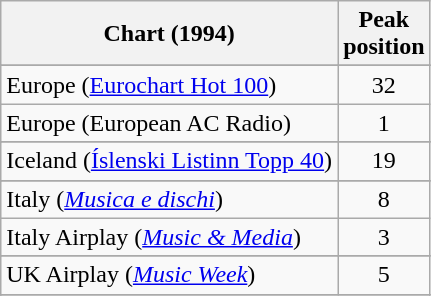<table class="wikitable sortable">
<tr>
<th>Chart (1994)</th>
<th>Peak<br>position</th>
</tr>
<tr>
</tr>
<tr>
</tr>
<tr>
</tr>
<tr>
</tr>
<tr>
<td>Europe (<a href='#'>Eurochart Hot 100</a>)</td>
<td align="center">32</td>
</tr>
<tr>
<td>Europe (European AC Radio)</td>
<td align="center">1</td>
</tr>
<tr>
</tr>
<tr>
</tr>
<tr>
<td>Iceland (<a href='#'>Íslenski Listinn Topp 40</a>)</td>
<td align="center">19</td>
</tr>
<tr>
</tr>
<tr>
<td>Italy (<em><a href='#'>Musica e dischi</a></em>)</td>
<td align="center">8</td>
</tr>
<tr>
<td>Italy Airplay (<em><a href='#'>Music & Media</a></em>)</td>
<td align="center">3</td>
</tr>
<tr>
</tr>
<tr>
</tr>
<tr>
</tr>
<tr>
</tr>
<tr>
</tr>
<tr>
</tr>
<tr>
<td>UK Airplay (<em><a href='#'>Music Week</a></em>)</td>
<td align="center">5</td>
</tr>
<tr>
</tr>
<tr>
</tr>
<tr>
</tr>
<tr>
</tr>
<tr>
</tr>
</table>
